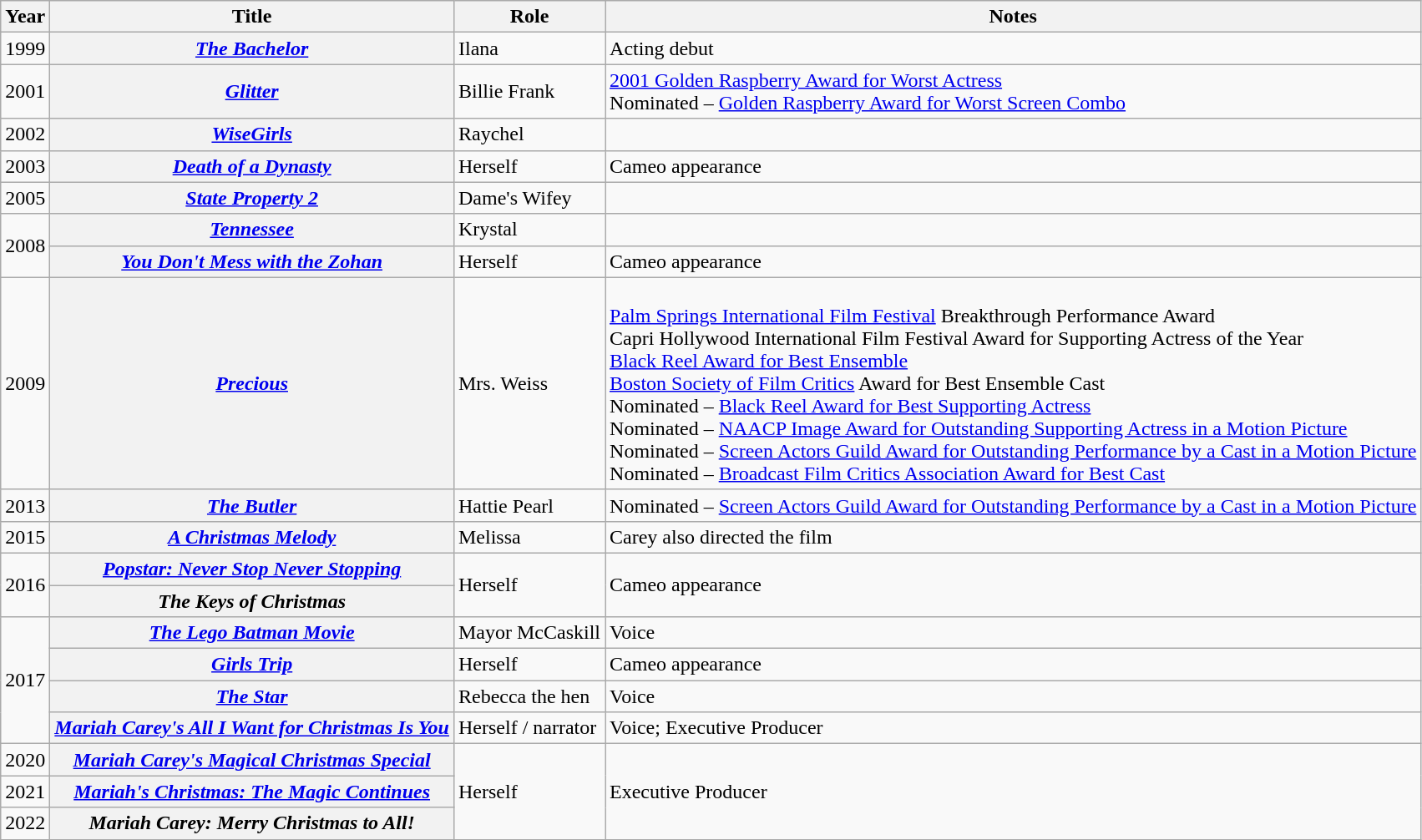<table class="wikitable sortable plainrowheaders">
<tr>
<th scope="col">Year</th>
<th scope="col">Title</th>
<th scope="col">Role</th>
<th scope="col" class="unsortable">Notes</th>
</tr>
<tr>
<td>1999</td>
<th scope="row"><em><a href='#'>The Bachelor</a></em></th>
<td>Ilana</td>
<td>Acting debut</td>
</tr>
<tr>
<td>2001</td>
<th scope="row"><em><a href='#'>Glitter</a></em></th>
<td>Billie Frank</td>
<td><a href='#'>2001 Golden Raspberry Award for Worst Actress</a><br>Nominated – <a href='#'>Golden Raspberry Award for Worst Screen Combo</a></td>
</tr>
<tr>
<td>2002</td>
<th scope="row"><em><a href='#'>WiseGirls</a></em></th>
<td>Raychel</td>
<td></td>
</tr>
<tr>
<td>2003</td>
<th scope="row"><em><a href='#'>Death of a Dynasty</a></em></th>
<td>Herself</td>
<td>Cameo appearance</td>
</tr>
<tr>
<td>2005</td>
<th scope="row"><em><a href='#'>State Property 2</a></em></th>
<td>Dame's Wifey</td>
<td></td>
</tr>
<tr>
<td rowspan="2">2008</td>
<th scope="row"><em><a href='#'>Tennessee</a></em></th>
<td>Krystal</td>
<td></td>
</tr>
<tr>
<th scope="row"><em><a href='#'>You Don't Mess with the Zohan</a></em></th>
<td>Herself</td>
<td>Cameo appearance</td>
</tr>
<tr>
<td>2009</td>
<th scope="row"><em><a href='#'>Precious</a></em></th>
<td>Mrs. Weiss</td>
<td><br><a href='#'>Palm Springs International Film Festival</a> Breakthrough Performance Award <br>
Capri Hollywood International Film Festival Award for Supporting Actress of the Year<br>
<a href='#'>Black Reel Award for Best Ensemble</a><br>
<a href='#'>Boston Society of Film Critics</a> Award for Best Ensemble Cast<br>
Nominated – <a href='#'>Black Reel Award for Best Supporting Actress</a><br>
Nominated – <a href='#'>NAACP Image Award for Outstanding Supporting Actress in a Motion Picture</a><br>
Nominated – <a href='#'>Screen Actors Guild Award for Outstanding Performance by a Cast in a Motion Picture</a> <br>
Nominated – <a href='#'>Broadcast Film Critics Association Award for Best Cast</a></td>
</tr>
<tr>
<td>2013</td>
<th scope="row"><em><a href='#'>The Butler</a></em></th>
<td>Hattie Pearl</td>
<td>Nominated – <a href='#'>Screen Actors Guild Award for Outstanding Performance by a Cast in a Motion Picture</a></td>
</tr>
<tr>
<td>2015</td>
<th scope="row"><em><a href='#'>A Christmas Melody</a></em></th>
<td>Melissa</td>
<td>Carey also directed the film</td>
</tr>
<tr>
<td rowspan="2">2016</td>
<th scope="row"><em><a href='#'>Popstar: Never Stop Never Stopping</a></em></th>
<td rowspan="2">Herself</td>
<td rowspan="2">Cameo appearance</td>
</tr>
<tr>
<th scope="row"><em>The Keys of Christmas</em></th>
</tr>
<tr>
<td rowspan="4">2017</td>
<th scope="row"><em><a href='#'>The Lego Batman Movie</a></em></th>
<td>Mayor McCaskill</td>
<td>Voice</td>
</tr>
<tr>
<th scope="row"><em><a href='#'>Girls Trip</a></em></th>
<td>Herself</td>
<td>Cameo appearance</td>
</tr>
<tr>
<th scope="row"><em><a href='#'>The Star</a></em></th>
<td>Rebecca the hen</td>
<td>Voice</td>
</tr>
<tr>
<th scope="row"><em><a href='#'>Mariah Carey's All I Want for Christmas Is You</a></em></th>
<td>Herself / narrator</td>
<td>Voice; Executive Producer</td>
</tr>
<tr>
<td>2020</td>
<th scope="row"><em><a href='#'>Mariah Carey's Magical Christmas Special</a></em></th>
<td rowspan="3">Herself</td>
<td rowspan="3">Executive Producer</td>
</tr>
<tr>
<td>2021</td>
<th scope="row"><em><a href='#'>Mariah's Christmas: The Magic Continues</a></em></th>
</tr>
<tr>
<td>2022</td>
<th scope="row"><em>Mariah Carey: Merry Christmas to All!</em></th>
</tr>
</table>
